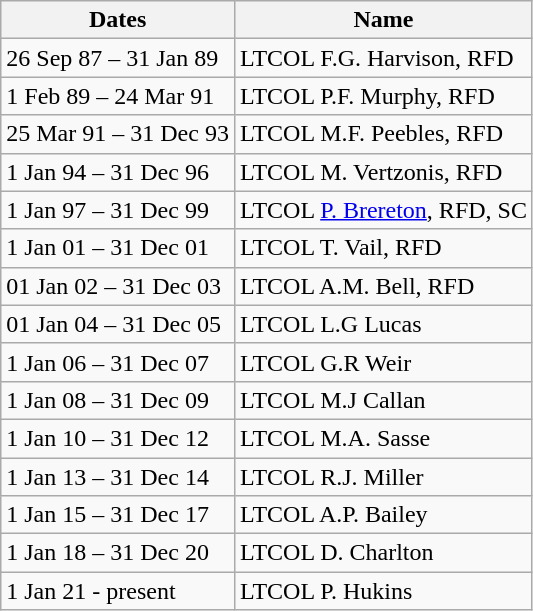<table class="wikitable">
<tr>
<th>Dates</th>
<th>Name</th>
</tr>
<tr>
<td>26 Sep 87 – 31 Jan 89</td>
<td>LTCOL F.G. Harvison, RFD</td>
</tr>
<tr>
<td>1 Feb 89 – 24 Mar 91</td>
<td>LTCOL P.F. Murphy, RFD</td>
</tr>
<tr>
<td>25 Mar 91 – 31 Dec 93</td>
<td>LTCOL M.F. Peebles, RFD</td>
</tr>
<tr>
<td>1 Jan 94 – 31 Dec 96</td>
<td>LTCOL M. Vertzonis, RFD</td>
</tr>
<tr>
<td>1 Jan 97 – 31 Dec 99</td>
<td>LTCOL <a href='#'>P. Brereton</a>, RFD, SC</td>
</tr>
<tr>
<td>1 Jan 01 – 31 Dec 01</td>
<td>LTCOL T. Vail, RFD</td>
</tr>
<tr>
<td>01 Jan 02  – 31 Dec 03</td>
<td>LTCOL A.M. Bell, RFD</td>
</tr>
<tr>
<td>01 Jan 04 – 31 Dec 05</td>
<td>LTCOL L.G Lucas</td>
</tr>
<tr>
<td>1 Jan 06 – 31 Dec 07</td>
<td>LTCOL G.R Weir</td>
</tr>
<tr>
<td>1 Jan 08 – 31 Dec 09</td>
<td>LTCOL M.J Callan</td>
</tr>
<tr>
<td>1 Jan 10 – 31 Dec 12</td>
<td>LTCOL M.A. Sasse</td>
</tr>
<tr>
<td>1 Jan 13 – 31 Dec 14</td>
<td>LTCOL R.J. Miller</td>
</tr>
<tr>
<td>1 Jan 15 – 31 Dec 17</td>
<td>LTCOL A.P. Bailey</td>
</tr>
<tr>
<td>1 Jan 18 – 31 Dec 20</td>
<td>LTCOL D. Charlton</td>
</tr>
<tr>
<td>1 Jan 21 - present</td>
<td>LTCOL P. Hukins</td>
</tr>
</table>
